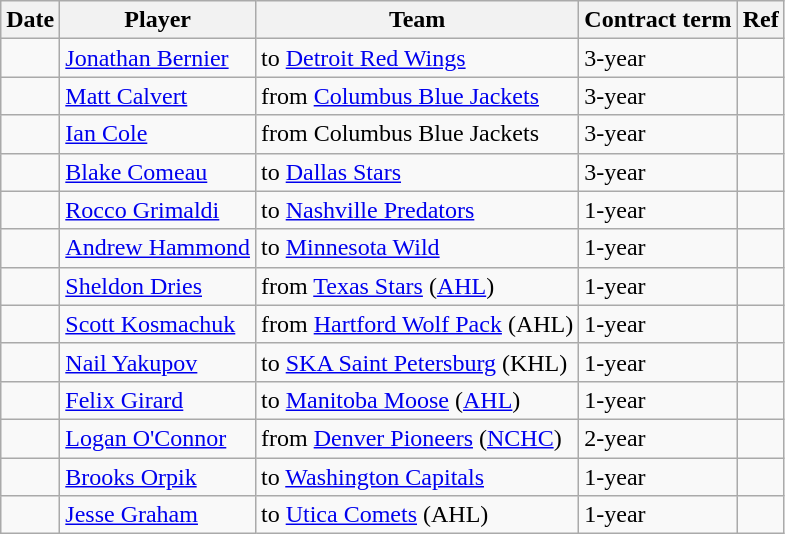<table class="wikitable">
<tr>
<th>Date</th>
<th>Player</th>
<th>Team</th>
<th>Contract term</th>
<th>Ref</th>
</tr>
<tr>
<td></td>
<td><a href='#'>Jonathan Bernier</a></td>
<td>to <a href='#'>Detroit Red Wings</a></td>
<td>3-year</td>
<td></td>
</tr>
<tr>
<td></td>
<td><a href='#'>Matt Calvert</a></td>
<td>from <a href='#'>Columbus Blue Jackets</a></td>
<td>3-year</td>
<td></td>
</tr>
<tr>
<td></td>
<td><a href='#'>Ian Cole</a></td>
<td>from Columbus Blue Jackets</td>
<td>3-year</td>
<td></td>
</tr>
<tr>
<td></td>
<td><a href='#'>Blake Comeau</a></td>
<td>to <a href='#'>Dallas Stars</a></td>
<td>3-year</td>
<td></td>
</tr>
<tr>
<td></td>
<td><a href='#'>Rocco Grimaldi</a></td>
<td>to <a href='#'>Nashville Predators</a></td>
<td>1-year</td>
<td></td>
</tr>
<tr>
<td></td>
<td><a href='#'>Andrew Hammond</a></td>
<td>to <a href='#'>Minnesota Wild</a></td>
<td>1-year</td>
<td></td>
</tr>
<tr>
<td></td>
<td><a href='#'>Sheldon Dries</a></td>
<td>from <a href='#'>Texas Stars</a> (<a href='#'>AHL</a>)</td>
<td>1-year</td>
<td></td>
</tr>
<tr>
<td></td>
<td><a href='#'>Scott Kosmachuk</a></td>
<td>from <a href='#'>Hartford Wolf Pack</a> (AHL)</td>
<td>1-year</td>
<td></td>
</tr>
<tr>
<td></td>
<td><a href='#'>Nail Yakupov</a></td>
<td>to <a href='#'>SKA Saint Petersburg</a> (KHL)</td>
<td>1-year</td>
<td></td>
</tr>
<tr>
<td></td>
<td><a href='#'>Felix Girard</a></td>
<td>to <a href='#'>Manitoba Moose</a> (<a href='#'>AHL</a>)</td>
<td>1-year</td>
<td></td>
</tr>
<tr>
<td></td>
<td><a href='#'>Logan O'Connor</a></td>
<td>from <a href='#'>Denver Pioneers</a> (<a href='#'>NCHC</a>)</td>
<td>2-year</td>
<td></td>
</tr>
<tr>
<td></td>
<td><a href='#'>Brooks Orpik</a></td>
<td>to <a href='#'>Washington Capitals</a></td>
<td>1-year</td>
<td></td>
</tr>
<tr>
<td></td>
<td><a href='#'>Jesse Graham</a></td>
<td>to <a href='#'>Utica Comets</a> (AHL)</td>
<td>1-year</td>
<td></td>
</tr>
</table>
